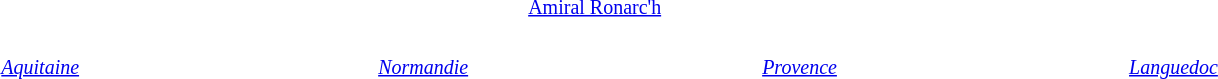<table class=class="wikitable" style="margin:auto; width:80%;">
<tr>
<td></td>
<td colspan="2" style="text-align:center"> <small> <br><a href='#'>Amiral Ronarc'h</a> </small></td>
<td></td>
</tr>
<tr>
<td rowspan=2 style="text-align:center"><small><br><em><a href='#'>Aquitaine</a></em></small></td>
<td rowspan=2 style="text-align:center"><small><br><em><a href='#'>Normandie</a></em></small></td>
<td rowspan=2 style="text-align:center"><small><br><em><a href='#'>Provence</a></em></small></td>
<td rowspan=2 style="text-align:center"><small><br><em><a href='#'>Languedoc</a></em></small></td>
</tr>
<tr>
</tr>
</table>
